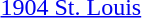<table>
<tr>
<td><a href='#'>1904 St. Louis</a><br></td>
<td></td>
<td></td>
<td></td>
</tr>
</table>
